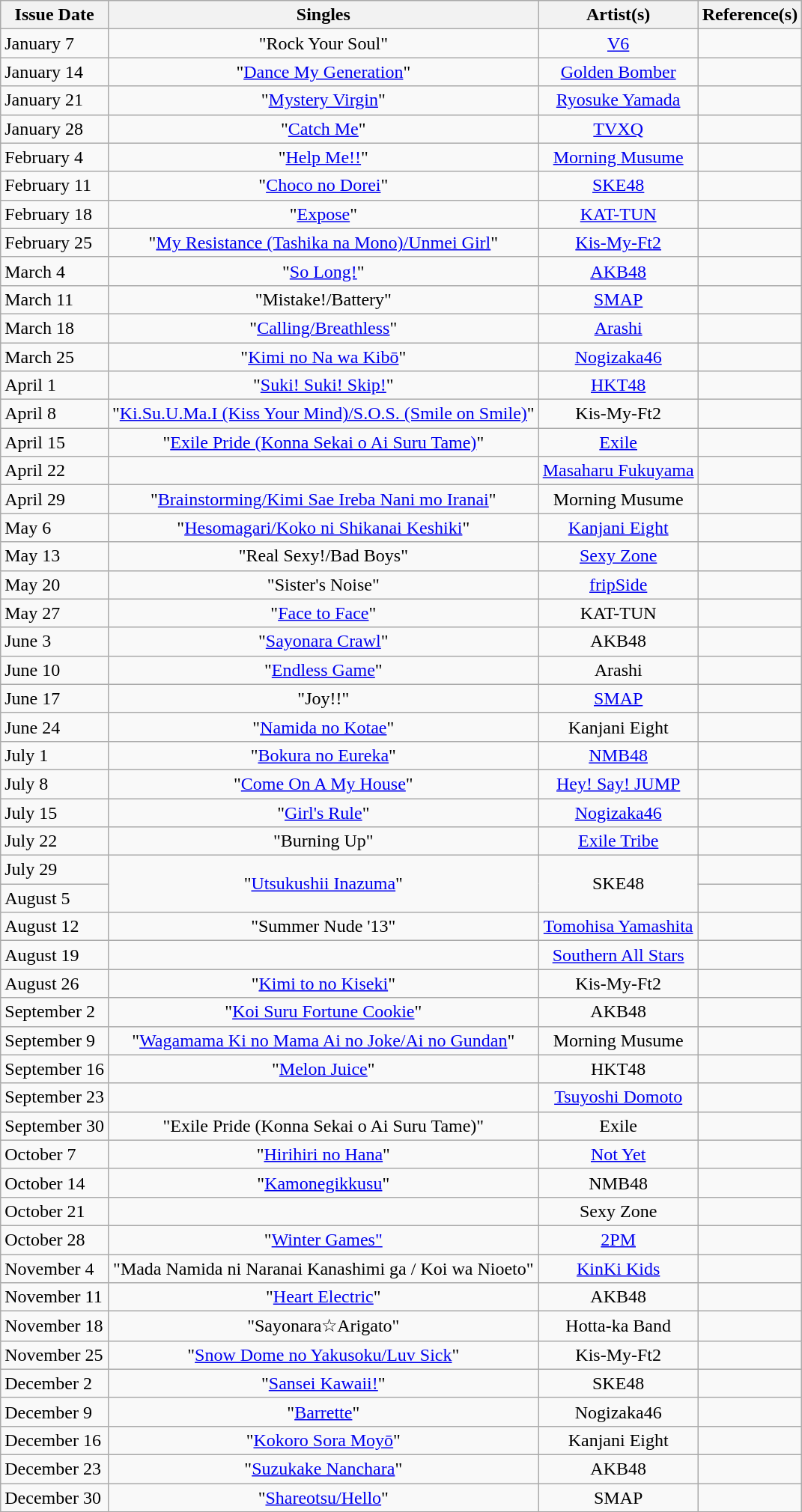<table class="wikitable">
<tr>
<th style="text-align: center;">Issue Date</th>
<th style="text-align: center;">Singles</th>
<th style="text-align: center;">Artist(s)</th>
<th style="text-align: center;">Reference(s)</th>
</tr>
<tr>
<td>January 7</td>
<td style="text-align: center;">"Rock Your Soul"</td>
<td style="text-align: center;"><a href='#'>V6</a></td>
<td style="text-align: center;"></td>
</tr>
<tr>
<td>January 14</td>
<td style="text-align: center;">"<a href='#'>Dance My Generation</a>"</td>
<td style="text-align: center;"><a href='#'>Golden Bomber</a></td>
<td style="text-align: center;"></td>
</tr>
<tr>
<td>January 21</td>
<td style="text-align: center;">"<a href='#'>Mystery Virgin</a>"</td>
<td style="text-align: center;"><a href='#'>Ryosuke Yamada</a></td>
<td style="text-align: center;"></td>
</tr>
<tr>
<td>January 28</td>
<td style="text-align: center;">"<a href='#'>Catch Me</a>"</td>
<td style="text-align: center;"><a href='#'>TVXQ</a></td>
<td style="text-align: center;"></td>
</tr>
<tr>
<td>February 4</td>
<td style="text-align: center;">"<a href='#'>Help Me!!</a>"</td>
<td style="text-align: center;"><a href='#'>Morning Musume</a></td>
<td style="text-align: center;"></td>
</tr>
<tr>
<td>February 11</td>
<td style="text-align: center;">"<a href='#'>Choco no Dorei</a>"</td>
<td style="text-align: center;"><a href='#'>SKE48</a></td>
<td style="text-align: center;"></td>
</tr>
<tr>
<td>February 18</td>
<td style="text-align: center;">"<a href='#'>Expose</a>"</td>
<td style="text-align: center;"><a href='#'>KAT-TUN</a></td>
<td style="text-align: center;"></td>
</tr>
<tr>
<td>February 25</td>
<td style="text-align: center;">"<a href='#'>My Resistance (Tashika na Mono)/Unmei Girl</a>"</td>
<td style="text-align: center;"><a href='#'>Kis-My-Ft2</a></td>
<td style="text-align: center;"></td>
</tr>
<tr>
<td>March 4</td>
<td style="text-align: center;">"<a href='#'>So Long!</a>"</td>
<td style="text-align: center;"><a href='#'>AKB48</a></td>
<td style="text-align: center;"></td>
</tr>
<tr>
<td>March 11</td>
<td style="text-align: center;">"Mistake!/Battery"</td>
<td style="text-align: center;"><a href='#'>SMAP</a></td>
<td style="text-align: center;"></td>
</tr>
<tr>
<td>March 18</td>
<td style="text-align: center;">"<a href='#'>Calling/Breathless</a>"</td>
<td style="text-align: center;"><a href='#'>Arashi</a></td>
<td style="text-align: center;"></td>
</tr>
<tr>
<td>March 25</td>
<td style="text-align: center;">"<a href='#'>Kimi no Na wa Kibō</a>"</td>
<td style="text-align: center;"><a href='#'>Nogizaka46</a></td>
<td style="text-align: center;"></td>
</tr>
<tr>
<td>April 1</td>
<td style="text-align: center;">"<a href='#'>Suki! Suki! Skip!</a>"</td>
<td style="text-align: center;"><a href='#'>HKT48</a></td>
<td style="text-align: center;"></td>
</tr>
<tr>
<td>April 8</td>
<td style="text-align: center;">"<a href='#'>Ki.Su.U.Ma.I (Kiss Your Mind)/S.O.S. (Smile on Smile)</a>"</td>
<td style="text-align: center;">Kis-My-Ft2</td>
<td style="text-align: center;"></td>
</tr>
<tr>
<td>April 15</td>
<td style="text-align: center;">"<a href='#'>Exile Pride (Konna Sekai o Ai Suru Tame)</a>"</td>
<td style="text-align: center;"><a href='#'>Exile</a></td>
<td style="text-align: center;"></td>
</tr>
<tr>
<td>April 22</td>
<td style="text-align: center;"></td>
<td style="text-align: center;"><a href='#'>Masaharu Fukuyama</a></td>
<td style="text-align: center;"></td>
</tr>
<tr>
<td>April 29</td>
<td style="text-align: center;">"<a href='#'>Brainstorming/Kimi Sae Ireba Nani mo Iranai</a>"<br></td>
<td style="text-align: center;">Morning Musume</td>
<td style="text-align: center;"></td>
</tr>
<tr>
<td>May 6</td>
<td style="text-align: center;">"<a href='#'>Hesomagari/Koko ni Shikanai Keshiki</a>"</td>
<td style="text-align: center;"><a href='#'>Kanjani Eight</a></td>
<td style="text-align: center;"></td>
</tr>
<tr>
<td>May 13</td>
<td style="text-align: center;">"Real Sexy!/Bad Boys"</td>
<td style="text-align: center;"><a href='#'>Sexy Zone</a></td>
<td style="text-align: center;"></td>
</tr>
<tr>
<td>May 20</td>
<td style="text-align: center;">"Sister's Noise"</td>
<td style="text-align: center;"><a href='#'>fripSide</a></td>
<td style="text-align: center;"></td>
</tr>
<tr>
<td>May 27</td>
<td style="text-align: center;">"<a href='#'>Face to Face</a>"</td>
<td style="text-align: center;">KAT-TUN</td>
<td style="text-align: center;"></td>
</tr>
<tr>
<td>June 3</td>
<td style="text-align: center;">"<a href='#'>Sayonara Crawl</a>"</td>
<td style="text-align: center;">AKB48</td>
<td style="text-align: center;"></td>
</tr>
<tr>
<td>June 10</td>
<td style="text-align: center;">"<a href='#'>Endless Game</a>"</td>
<td style="text-align: center;">Arashi</td>
<td style="text-align: center;"></td>
</tr>
<tr>
<td>June  17</td>
<td style="text-align: center;">"Joy!!"</td>
<td style="text-align: center;"><a href='#'>SMAP</a></td>
<td style="text-align: center;"></td>
</tr>
<tr>
<td>June 24</td>
<td style="text-align: center;">"<a href='#'>Namida no Kotae</a>"</td>
<td style="text-align: center;">Kanjani Eight</td>
<td style="text-align: center;"></td>
</tr>
<tr>
<td>July 1</td>
<td style="text-align: center;">"<a href='#'>Bokura no Eureka</a>"</td>
<td style="text-align: center;"><a href='#'>NMB48</a></td>
<td style="text-align: center;"></td>
</tr>
<tr>
<td>July 8</td>
<td style="text-align: center;">"<a href='#'>Come On A My House</a>"</td>
<td style="text-align: center;"><a href='#'>Hey! Say! JUMP</a></td>
<td style="text-align: center;"></td>
</tr>
<tr>
<td>July 15</td>
<td style="text-align: center;">"<a href='#'>Girl's Rule</a>"</td>
<td style="text-align: center;"><a href='#'>Nogizaka46</a></td>
<td style="text-align: center;"></td>
</tr>
<tr>
<td>July 22</td>
<td style="text-align: center;">"Burning Up"</td>
<td style="text-align: center;"><a href='#'>Exile Tribe</a></td>
<td style="text-align: center;"></td>
</tr>
<tr>
<td>July 29</td>
<td style="text-align: center;" rowspan="2">"<a href='#'>Utsukushii Inazuma</a>"</td>
<td style="text-align: center;" rowspan="2">SKE48</td>
<td style="text-align: center;"></td>
</tr>
<tr>
<td>August 5</td>
<td style="text-align: center;"></td>
</tr>
<tr>
<td>August 12</td>
<td style="text-align: center;">"Summer Nude '13"</td>
<td style="text-align: center;"><a href='#'>Tomohisa Yamashita</a></td>
<td style="text-align: center;"></td>
</tr>
<tr>
<td>August 19</td>
<td style="text-align: center;"></td>
<td style="text-align: center;"><a href='#'>Southern All Stars</a></td>
<td style="text-align: center;"></td>
</tr>
<tr>
<td>August 26</td>
<td style="text-align: center;">"<a href='#'>Kimi to no Kiseki</a>"</td>
<td style="text-align: center;">Kis-My-Ft2</td>
<td style="text-align: center;"></td>
</tr>
<tr>
<td>September 2</td>
<td style="text-align: center;">"<a href='#'>Koi Suru Fortune Cookie</a>"</td>
<td style="text-align: center;">AKB48</td>
<td style="text-align: center;"></td>
</tr>
<tr>
<td>September 9</td>
<td style="text-align: center;">"<a href='#'>Wagamama Ki no Mama Ai no Joke/Ai no Gundan</a>"</td>
<td style="text-align: center;">Morning Musume</td>
<td style="text-align: center;"></td>
</tr>
<tr>
<td>September 16</td>
<td style="text-align: center;">"<a href='#'>Melon Juice</a>"</td>
<td style="text-align: center;">HKT48</td>
<td style="text-align: center;"></td>
</tr>
<tr>
<td>September 23</td>
<td style="text-align: center;"></td>
<td style="text-align: center;"><a href='#'>Tsuyoshi Domoto</a></td>
<td style="text-align: center;"></td>
</tr>
<tr>
<td>September 30</td>
<td style="text-align: center;">"Exile Pride (Konna Sekai o Ai Suru Tame)"</td>
<td style="text-align: center;">Exile</td>
<td style="text-align: center;"></td>
</tr>
<tr>
<td>October 7</td>
<td style="text-align: center;">"<a href='#'>Hirihiri no Hana</a>"</td>
<td style="text-align: center;"><a href='#'>Not Yet</a></td>
<td style="text-align: center;"></td>
</tr>
<tr>
<td>October 14</td>
<td style="text-align: center;">"<a href='#'>Kamonegikkusu</a>"</td>
<td style="text-align: center;">NMB48</td>
<td style="text-align: center;"></td>
</tr>
<tr>
<td>October 21</td>
<td style="text-align: center;"></td>
<td style="text-align: center;">Sexy Zone</td>
<td style="text-align: center;"></td>
</tr>
<tr>
<td>October 28</td>
<td style="text-align: center;">"<a href='#'>Winter Games"</a></td>
<td style="text-align: center;"><a href='#'>2PM</a></td>
<td style="text-align: center;"></td>
</tr>
<tr>
<td>November 4</td>
<td style="text-align: center;">"Mada Namida ni Naranai Kanashimi ga / Koi wa Nioeto"</td>
<td style="text-align: center;"><a href='#'>KinKi Kids</a></td>
<td style="text-align: center;"></td>
</tr>
<tr>
<td>November 11</td>
<td style="text-align: center;">"<a href='#'>Heart Electric</a>"</td>
<td style="text-align: center;">AKB48</td>
<td style="text-align: center;"></td>
</tr>
<tr>
<td>November 18</td>
<td style="text-align: center;">"Sayonara☆Arigato"</td>
<td style="text-align: center;">Hotta-ka Band</td>
<td style="text-align: center;"></td>
</tr>
<tr>
<td>November 25</td>
<td style="text-align: center;">"<a href='#'>Snow Dome no Yakusoku/Luv Sick</a>"</td>
<td style="text-align: center;">Kis-My-Ft2</td>
<td style="text-align: center;"></td>
</tr>
<tr>
<td>December 2</td>
<td style="text-align: center;">"<a href='#'>Sansei Kawaii!</a>"</td>
<td style="text-align: center;">SKE48</td>
<td style="text-align: center;"></td>
</tr>
<tr>
<td>December 9</td>
<td style="text-align: center;">"<a href='#'>Barrette</a>"</td>
<td style="text-align: center;">Nogizaka46</td>
<td style="text-align: center;"></td>
</tr>
<tr>
<td>December 16</td>
<td style="text-align: center;">"<a href='#'>Kokoro Sora Moyō</a>"</td>
<td style="text-align: center;">Kanjani Eight</td>
<td style="text-align: center;"></td>
</tr>
<tr>
<td>December 23</td>
<td style="text-align: center;">"<a href='#'>Suzukake Nanchara</a>"</td>
<td style="text-align: center;">AKB48</td>
<td style="text-align: center;"></td>
</tr>
<tr>
<td>December 30</td>
<td style="text-align: center;">"<a href='#'>Shareotsu/Hello</a>"</td>
<td style="text-align: center;">SMAP</td>
<td style="text-align: center;"></td>
</tr>
</table>
